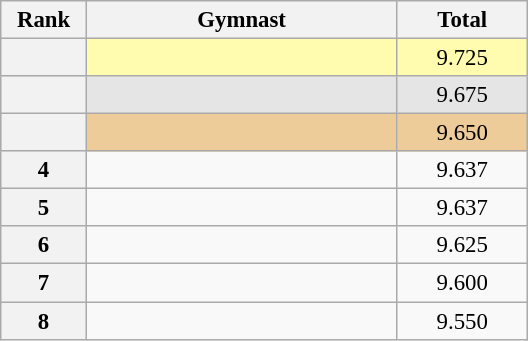<table class="wikitable sortable" style="text-align:center; font-size:95%">
<tr>
<th scope="col" style="width:50px;">Rank</th>
<th scope="col" style="width:200px;">Gymnast</th>
<th scope="col" style="width:80px;">Total</th>
</tr>
<tr style="background:#fffcaf;">
<th scope=row style="text-align:center"></th>
<td style="text-align:left;"></td>
<td>9.725</td>
</tr>
<tr style="background:#e5e5e5;">
<th scope=row style="text-align:center"></th>
<td style="text-align:left;"></td>
<td>9.675</td>
</tr>
<tr style="background:#ec9;">
<th scope=row style="text-align:center"></th>
<td style="text-align:left;"></td>
<td>9.650</td>
</tr>
<tr>
<th scope=row style="text-align:center">4</th>
<td style="text-align:left;"></td>
<td>9.637</td>
</tr>
<tr>
<th scope=row style="text-align:center">5</th>
<td style="text-align:left;"></td>
<td>9.637</td>
</tr>
<tr>
<th scope=row style="text-align:center">6</th>
<td style="text-align:left;"></td>
<td>9.625</td>
</tr>
<tr>
<th scope=row style="text-align:center">7</th>
<td style="text-align:left;"></td>
<td>9.600</td>
</tr>
<tr>
<th scope=row style="text-align:center">8</th>
<td style="text-align:left;"></td>
<td>9.550</td>
</tr>
</table>
